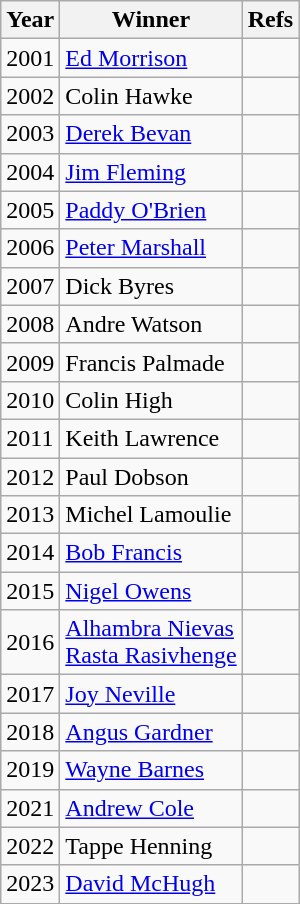<table class="wikitable">
<tr>
<th>Year</th>
<th>Winner</th>
<th>Refs</th>
</tr>
<tr>
<td>2001</td>
<td> <a href='#'>Ed Morrison</a></td>
<td></td>
</tr>
<tr>
<td>2002</td>
<td> Colin Hawke</td>
<td></td>
</tr>
<tr>
<td>2003</td>
<td> <a href='#'>Derek Bevan</a></td>
<td></td>
</tr>
<tr>
<td>2004</td>
<td> <a href='#'>Jim Fleming</a></td>
<td></td>
</tr>
<tr>
<td>2005</td>
<td> <a href='#'>Paddy O'Brien</a></td>
<td></td>
</tr>
<tr>
<td>2006</td>
<td> <a href='#'>Peter Marshall</a></td>
<td></td>
</tr>
<tr>
<td>2007</td>
<td> Dick Byres</td>
<td></td>
</tr>
<tr>
<td>2008</td>
<td> Andre Watson</td>
<td></td>
</tr>
<tr>
<td>2009</td>
<td> Francis Palmade</td>
<td></td>
</tr>
<tr>
<td>2010</td>
<td> Colin High</td>
<td></td>
</tr>
<tr>
<td>2011</td>
<td> Keith Lawrence</td>
<td></td>
</tr>
<tr>
<td>2012</td>
<td> Paul Dobson</td>
<td></td>
</tr>
<tr>
<td>2013</td>
<td> Michel Lamoulie</td>
<td></td>
</tr>
<tr>
<td>2014</td>
<td> <a href='#'>Bob Francis</a></td>
<td></td>
</tr>
<tr>
<td>2015</td>
<td> <a href='#'>Nigel Owens</a></td>
<td></td>
</tr>
<tr>
<td>2016</td>
<td> <a href='#'>Alhambra Nievas</a><br> <a href='#'>Rasta Rasivhenge</a></td>
<td></td>
</tr>
<tr>
<td>2017</td>
<td> <a href='#'>Joy Neville</a></td>
<td></td>
</tr>
<tr>
<td>2018</td>
<td> <a href='#'>Angus Gardner</a></td>
<td></td>
</tr>
<tr>
<td>2019</td>
<td> <a href='#'>Wayne Barnes</a></td>
<td></td>
</tr>
<tr>
<td>2021</td>
<td> <a href='#'>Andrew Cole</a></td>
<td></td>
</tr>
<tr>
<td>2022</td>
<td> Tappe Henning</td>
<td></td>
</tr>
<tr>
<td>2023</td>
<td> <a href='#'>David McHugh</a></td>
<td></td>
</tr>
</table>
